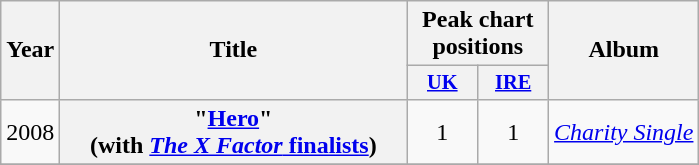<table class="wikitable plainrowheaders" style="text-align:center;">
<tr>
<th scope="col" rowspan="2" style="width:1em;">Year</th>
<th scope="col" rowspan="2" style="width:14em;">Title</th>
<th scope="col" colspan="2">Peak chart positions</th>
<th scope="col" rowspan="2">Album</th>
</tr>
<tr>
<th scope="col" style="width:3em;font-size:85%;"><a href='#'>UK</a><br></th>
<th scope="col" style="width:3em;font-size:85%;"><a href='#'>IRE</a><br></th>
</tr>
<tr>
<td>2008</td>
<th scope="row">"<a href='#'>Hero</a>"<br><span>(with <a href='#'><em>The X Factor</em> finalists</a>)</span></th>
<td>1</td>
<td>1</td>
<td><em><a href='#'>Charity Single</a></em></td>
</tr>
<tr>
</tr>
</table>
